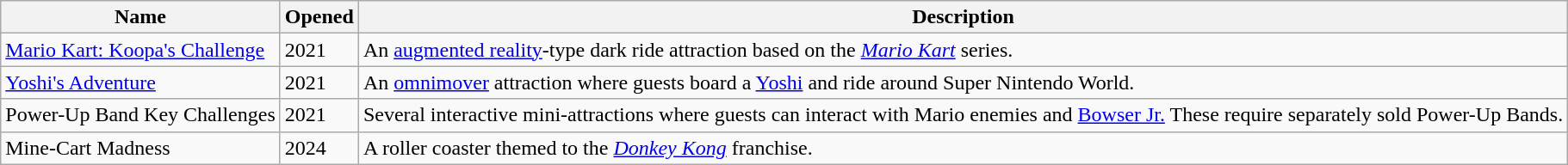<table class="wikitable">
<tr>
<th>Name</th>
<th>Opened</th>
<th>Description</th>
</tr>
<tr>
<td><a href='#'>Mario Kart: Koopa's Challenge</a></td>
<td>2021</td>
<td>An <a href='#'>augmented reality</a>-type dark ride attraction based on the <em><a href='#'>Mario Kart</a></em> series.</td>
</tr>
<tr>
<td><a href='#'>Yoshi's Adventure</a></td>
<td>2021</td>
<td>An <a href='#'>omnimover</a> attraction where guests board a <a href='#'>Yoshi</a> and ride around Super Nintendo World.</td>
</tr>
<tr>
<td>Power-Up Band Key Challenges</td>
<td>2021</td>
<td>Several interactive mini-attractions where guests can interact with Mario enemies and <a href='#'>Bowser Jr.</a> These require separately sold Power-Up Bands.</td>
</tr>
<tr>
<td>Mine-Cart Madness</td>
<td>2024</td>
<td>A roller coaster themed to the <em><a href='#'>Donkey Kong</a></em> franchise.</td>
</tr>
</table>
